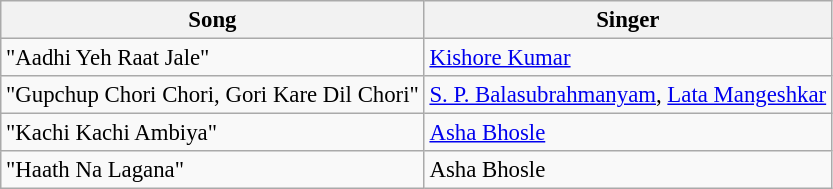<table class="wikitable" style="font-size:95%;">
<tr>
<th>Song</th>
<th>Singer</th>
</tr>
<tr>
<td>"Aadhi Yeh Raat Jale"</td>
<td><a href='#'>Kishore Kumar</a></td>
</tr>
<tr>
<td>"Gupchup Chori Chori, Gori Kare Dil Chori"</td>
<td><a href='#'>S. P. Balasubrahmanyam</a>, <a href='#'>Lata Mangeshkar</a></td>
</tr>
<tr>
<td>"Kachi Kachi Ambiya"</td>
<td><a href='#'>Asha Bhosle</a></td>
</tr>
<tr>
<td>"Haath Na Lagana"</td>
<td>Asha Bhosle</td>
</tr>
</table>
